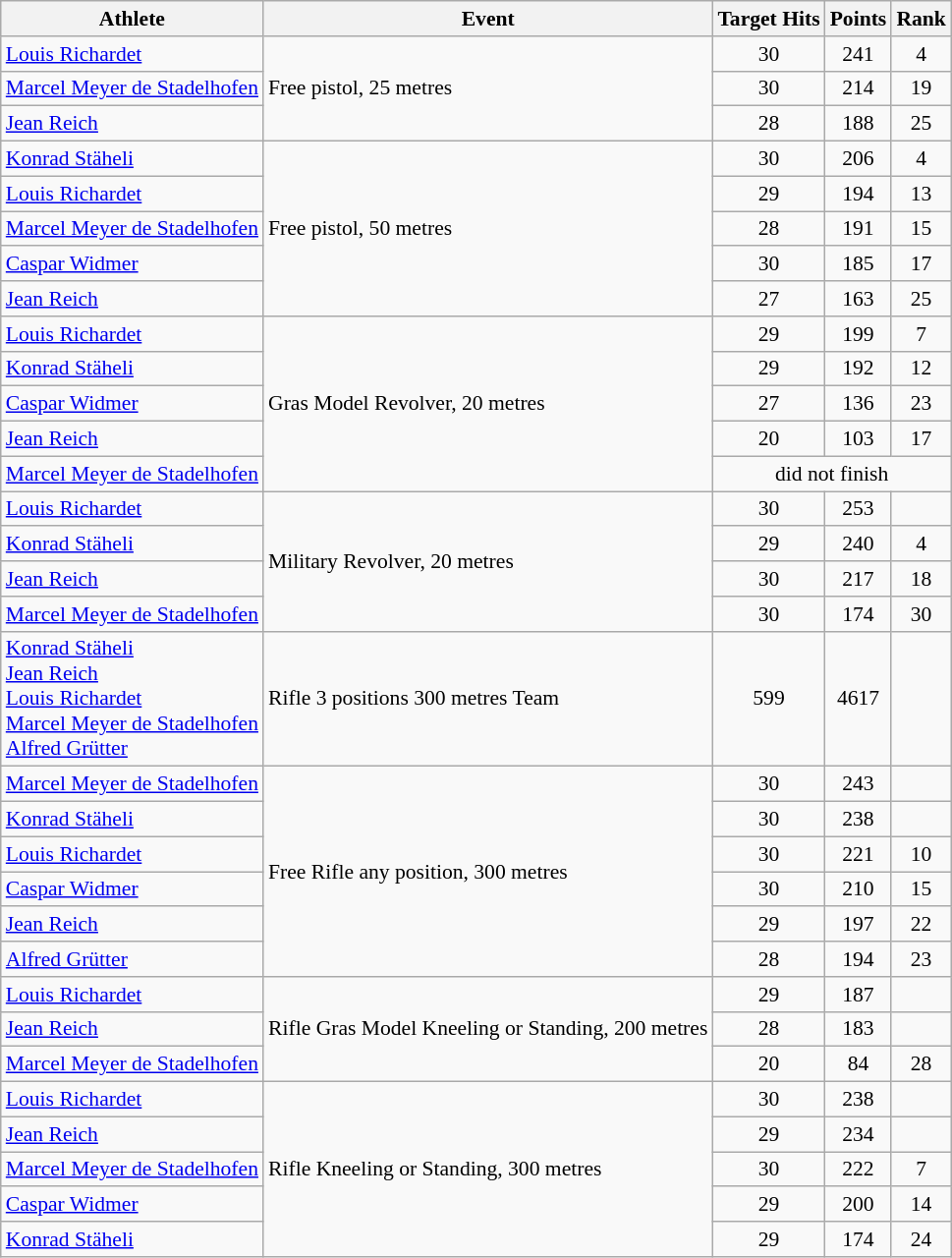<table class=wikitable style="font-size:90%">
<tr>
<th>Athlete</th>
<th>Event</th>
<th>Target Hits</th>
<th>Points</th>
<th>Rank</th>
</tr>
<tr>
<td><a href='#'>Louis Richardet</a></td>
<td rowspan=3>Free pistol, 25 metres</td>
<td align="center">30</td>
<td align="center">241</td>
<td align="center">4</td>
</tr>
<tr>
<td><a href='#'>Marcel Meyer de Stadelhofen</a></td>
<td align="center">30</td>
<td align="center">214</td>
<td align="center">19</td>
</tr>
<tr>
<td><a href='#'>Jean Reich</a></td>
<td align="center">28</td>
<td align="center">188</td>
<td align="center">25</td>
</tr>
<tr>
<td><a href='#'>Konrad Stäheli</a></td>
<td rowspan=5>Free pistol, 50 metres</td>
<td align="center">30</td>
<td align="center">206</td>
<td align="center">4</td>
</tr>
<tr>
<td><a href='#'>Louis Richardet</a></td>
<td align="center">29</td>
<td align="center">194</td>
<td align="center">13</td>
</tr>
<tr>
<td><a href='#'>Marcel Meyer de Stadelhofen</a></td>
<td align="center">28</td>
<td align="center">191</td>
<td align="center">15</td>
</tr>
<tr>
<td><a href='#'>Caspar Widmer</a></td>
<td align="center">30</td>
<td align="center">185</td>
<td align="center">17</td>
</tr>
<tr>
<td><a href='#'>Jean Reich</a></td>
<td align="center">27</td>
<td align="center">163</td>
<td align="center">25</td>
</tr>
<tr>
<td><a href='#'>Louis Richardet</a></td>
<td rowspan=5>Gras Model Revolver, 20 metres</td>
<td align="center">29</td>
<td align="center">199</td>
<td align="center">7</td>
</tr>
<tr>
<td><a href='#'>Konrad Stäheli</a></td>
<td align="center">29</td>
<td align="center">192</td>
<td align="center">12</td>
</tr>
<tr>
<td><a href='#'>Caspar Widmer</a></td>
<td align="center">27</td>
<td align="center">136</td>
<td align="center">23</td>
</tr>
<tr>
<td><a href='#'>Jean Reich</a></td>
<td align="center">20</td>
<td align="center">103</td>
<td align="center">17</td>
</tr>
<tr>
<td><a href='#'>Marcel Meyer de Stadelhofen</a></td>
<td align="center" colspan=3>did not finish</td>
</tr>
<tr>
<td><a href='#'>Louis Richardet</a></td>
<td rowspan=4>Military Revolver, 20 metres</td>
<td align="center">30</td>
<td align="center">253</td>
<td align="center"></td>
</tr>
<tr>
<td><a href='#'>Konrad Stäheli</a></td>
<td align="center">29</td>
<td align="center">240</td>
<td align="center">4</td>
</tr>
<tr>
<td><a href='#'>Jean Reich</a></td>
<td align="center">30</td>
<td align="center">217</td>
<td align="center">18</td>
</tr>
<tr>
<td><a href='#'>Marcel Meyer de Stadelhofen</a></td>
<td align="center">30</td>
<td align="center">174</td>
<td align="center">30</td>
</tr>
<tr>
<td><a href='#'>Konrad Stäheli</a><br><a href='#'>Jean Reich</a><br><a href='#'>Louis Richardet</a><br><a href='#'>Marcel Meyer de Stadelhofen</a><br><a href='#'>Alfred Grütter</a></td>
<td>Rifle 3 positions 300 metres Team</td>
<td align="center">599</td>
<td align="center">4617</td>
<td align="center"></td>
</tr>
<tr>
<td><a href='#'>Marcel Meyer de Stadelhofen</a></td>
<td rowspan=6>Free Rifle any position, 300 metres</td>
<td align="center">30</td>
<td align="center">243</td>
<td align="center"></td>
</tr>
<tr>
<td><a href='#'>Konrad Stäheli</a></td>
<td align="center">30</td>
<td align="center">238</td>
<td align="center"></td>
</tr>
<tr>
<td><a href='#'>Louis Richardet</a></td>
<td align="center">30</td>
<td align="center">221</td>
<td align="center">10</td>
</tr>
<tr>
<td><a href='#'>Caspar Widmer</a></td>
<td align="center">30</td>
<td align="center">210</td>
<td align="center">15</td>
</tr>
<tr>
<td><a href='#'>Jean Reich</a></td>
<td align="center">29</td>
<td align="center">197</td>
<td align="center">22</td>
</tr>
<tr>
<td><a href='#'>Alfred Grütter</a></td>
<td align="center">28</td>
<td align="center">194</td>
<td align="center">23</td>
</tr>
<tr>
<td><a href='#'>Louis Richardet</a></td>
<td rowspan=3>Rifle Gras Model Kneeling or Standing, 200 metres</td>
<td align="center">29</td>
<td align="center">187</td>
<td align="center"></td>
</tr>
<tr>
<td><a href='#'>Jean Reich</a></td>
<td align="center">28</td>
<td align="center">183</td>
<td align="center"></td>
</tr>
<tr>
<td><a href='#'>Marcel Meyer de Stadelhofen</a></td>
<td align="center">20</td>
<td align="center">84</td>
<td align="center">28</td>
</tr>
<tr>
<td><a href='#'>Louis Richardet</a></td>
<td rowspan=5>Rifle Kneeling or Standing, 300 metres</td>
<td align="center">30</td>
<td align="center">238</td>
<td align="center"></td>
</tr>
<tr>
<td><a href='#'>Jean Reich</a></td>
<td align="center">29</td>
<td align="center">234</td>
<td align="center"></td>
</tr>
<tr>
<td><a href='#'>Marcel Meyer de Stadelhofen</a></td>
<td align="center">30</td>
<td align="center">222</td>
<td align="center">7</td>
</tr>
<tr>
<td><a href='#'>Caspar Widmer</a></td>
<td align="center">29</td>
<td align="center">200</td>
<td align="center">14</td>
</tr>
<tr>
<td><a href='#'>Konrad Stäheli</a></td>
<td align="center">29</td>
<td align="center">174</td>
<td align="center">24</td>
</tr>
</table>
